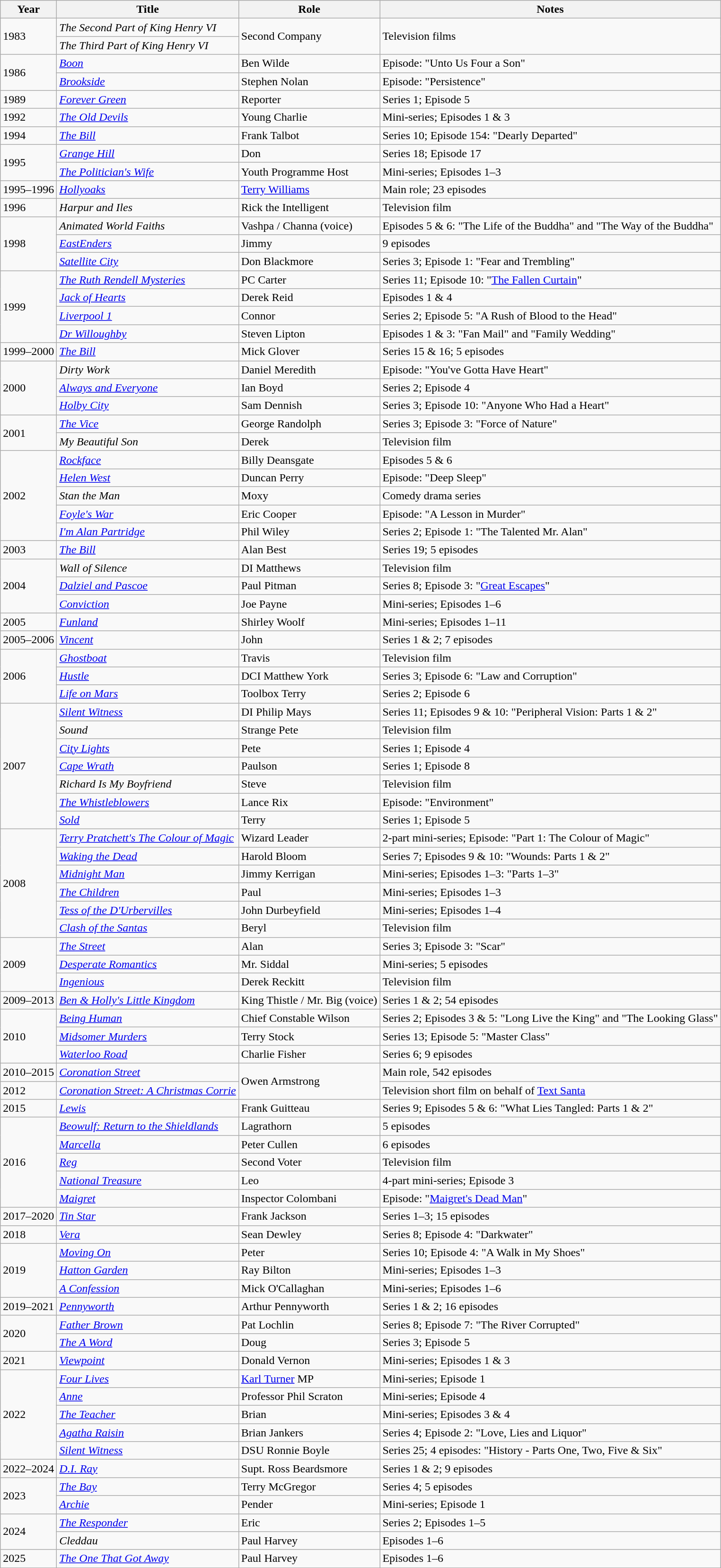<table class="wikitable plainrowheaders unsortable">
<tr>
<th scope="col">Year</th>
<th scope="col">Title</th>
<th scope="col">Role</th>
<th scope="col">Notes</th>
</tr>
<tr>
<td rowspan="2">1983</td>
<td><em>The Second Part of King Henry VI</em></td>
<td rowspan="2">Second Company</td>
<td rowspan="2">Television films</td>
</tr>
<tr>
<td><em>The Third Part of King Henry VI</em></td>
</tr>
<tr>
<td rowspan="2">1986</td>
<td><em><a href='#'>Boon</a></em></td>
<td>Ben Wilde</td>
<td>Episode: "Unto Us Four a Son"</td>
</tr>
<tr>
<td><em><a href='#'>Brookside</a></em></td>
<td>Stephen Nolan</td>
<td>Episode: "Persistence"</td>
</tr>
<tr>
<td>1989</td>
<td><em><a href='#'>Forever Green</a></em></td>
<td>Reporter</td>
<td>Series 1; Episode 5</td>
</tr>
<tr>
<td>1992</td>
<td><em><a href='#'>The Old Devils</a></em></td>
<td>Young Charlie</td>
<td>Mini-series; Episodes 1 & 3</td>
</tr>
<tr>
<td>1994</td>
<td><em><a href='#'>The Bill</a></em></td>
<td>Frank Talbot</td>
<td>Series 10; Episode 154: "Dearly Departed"</td>
</tr>
<tr>
<td rowspan="2">1995</td>
<td><em><a href='#'>Grange Hill</a></em></td>
<td>Don</td>
<td>Series 18; Episode 17</td>
</tr>
<tr>
<td><em><a href='#'>The Politician's Wife</a></em></td>
<td>Youth Programme Host</td>
<td>Mini-series; Episodes 1–3</td>
</tr>
<tr>
<td>1995–1996</td>
<td><em><a href='#'>Hollyoaks</a></em></td>
<td><a href='#'>Terry Williams</a></td>
<td>Main role; 23 episodes</td>
</tr>
<tr>
<td>1996</td>
<td><em>Harpur and Iles</em></td>
<td>Rick the Intelligent</td>
<td>Television film</td>
</tr>
<tr>
<td rowspan="3">1998</td>
<td><em>Animated World Faiths</em></td>
<td>Vashpa / Channa (voice)</td>
<td>Episodes 5 & 6: "The Life of the Buddha" and "The Way of the Buddha"</td>
</tr>
<tr>
<td><em><a href='#'>EastEnders</a></em></td>
<td>Jimmy</td>
<td>9 episodes</td>
</tr>
<tr>
<td><em><a href='#'>Satellite City</a></em></td>
<td>Don Blackmore</td>
<td>Series 3; Episode 1: "Fear and Trembling"</td>
</tr>
<tr>
<td rowspan="4">1999</td>
<td><em><a href='#'>The Ruth Rendell Mysteries</a></em></td>
<td>PC Carter</td>
<td>Series 11; Episode 10: "<a href='#'>The Fallen Curtain</a>"</td>
</tr>
<tr>
<td><em><a href='#'>Jack of Hearts</a></em></td>
<td>Derek Reid</td>
<td>Episodes 1 & 4</td>
</tr>
<tr>
<td><em><a href='#'>Liverpool 1</a></em></td>
<td>Connor</td>
<td>Series 2; Episode 5: "A Rush of Blood to the Head"</td>
</tr>
<tr>
<td><em><a href='#'>Dr Willoughby</a></em></td>
<td>Steven Lipton</td>
<td>Episodes 1 & 3: "Fan Mail" and "Family Wedding"</td>
</tr>
<tr>
<td>1999–2000</td>
<td><em><a href='#'>The Bill</a></em></td>
<td>Mick Glover</td>
<td>Series 15 & 16; 5 episodes</td>
</tr>
<tr>
<td rowspan="3">2000</td>
<td><em>Dirty Work</em></td>
<td>Daniel Meredith</td>
<td>Episode: "You've Gotta Have Heart"</td>
</tr>
<tr>
<td><em><a href='#'>Always and Everyone</a></em></td>
<td>Ian Boyd</td>
<td>Series 2; Episode 4</td>
</tr>
<tr>
<td><em><a href='#'>Holby City</a></em></td>
<td>Sam Dennish</td>
<td>Series 3; Episode 10: "Anyone Who Had a Heart"</td>
</tr>
<tr>
<td rowspan="2">2001</td>
<td><em><a href='#'>The Vice</a></em></td>
<td>George Randolph</td>
<td>Series 3; Episode 3: "Force of Nature"</td>
</tr>
<tr>
<td><em>My Beautiful Son</em></td>
<td>Derek</td>
<td>Television film</td>
</tr>
<tr>
<td rowspan="5">2002</td>
<td><em><a href='#'>Rockface</a></em></td>
<td>Billy Deansgate</td>
<td>Episodes 5 & 6</td>
</tr>
<tr>
<td><em><a href='#'>Helen West</a></em></td>
<td>Duncan Perry</td>
<td>Episode: "Deep Sleep"</td>
</tr>
<tr>
<td><em>Stan the Man</em></td>
<td>Moxy</td>
<td>Comedy drama series</td>
</tr>
<tr>
<td><em><a href='#'>Foyle's War</a></em></td>
<td>Eric Cooper</td>
<td>Episode: "A Lesson in Murder"</td>
</tr>
<tr>
<td><em><a href='#'>I'm Alan Partridge</a></em></td>
<td>Phil Wiley</td>
<td>Series 2; Episode 1: "The Talented Mr. Alan"</td>
</tr>
<tr>
<td>2003</td>
<td><em><a href='#'>The Bill</a></em></td>
<td>Alan Best</td>
<td>Series 19; 5 episodes</td>
</tr>
<tr>
<td rowspan="3">2004</td>
<td><em>Wall of Silence</em></td>
<td>DI Matthews</td>
<td>Television film</td>
</tr>
<tr>
<td><em><a href='#'>Dalziel and Pascoe</a></em></td>
<td>Paul Pitman</td>
<td>Series 8; Episode 3: "<a href='#'>Great Escapes</a>"</td>
</tr>
<tr>
<td><em><a href='#'>Conviction</a></em></td>
<td>Joe Payne</td>
<td>Mini-series; Episodes 1–6</td>
</tr>
<tr>
<td>2005</td>
<td><em><a href='#'>Funland</a></em></td>
<td>Shirley Woolf</td>
<td>Mini-series; Episodes 1–11</td>
</tr>
<tr>
<td>2005–2006</td>
<td><em><a href='#'>Vincent</a></em></td>
<td>John</td>
<td>Series 1 & 2; 7 episodes</td>
</tr>
<tr>
<td rowspan="3">2006</td>
<td><em><a href='#'>Ghostboat</a></em></td>
<td>Travis</td>
<td>Television film</td>
</tr>
<tr>
<td><em><a href='#'>Hustle</a></em></td>
<td>DCI Matthew York</td>
<td>Series 3; Episode 6: "Law and Corruption"</td>
</tr>
<tr>
<td><em><a href='#'>Life on Mars</a></em></td>
<td>Toolbox Terry</td>
<td>Series 2; Episode 6</td>
</tr>
<tr>
<td rowspan="7">2007</td>
<td><em><a href='#'>Silent Witness</a></em></td>
<td>DI Philip Mays</td>
<td>Series 11; Episodes 9 & 10: "Peripheral Vision: Parts 1 & 2"</td>
</tr>
<tr>
<td><em>Sound</em></td>
<td>Strange Pete</td>
<td>Television film</td>
</tr>
<tr>
<td><em><a href='#'>City Lights</a></em></td>
<td>Pete</td>
<td>Series 1; Episode 4</td>
</tr>
<tr>
<td><em><a href='#'>Cape Wrath</a></em></td>
<td>Paulson</td>
<td>Series 1; Episode 8</td>
</tr>
<tr>
<td><em>Richard Is My Boyfriend</em></td>
<td>Steve</td>
<td>Television film</td>
</tr>
<tr>
<td><em><a href='#'>The Whistleblowers</a></em></td>
<td>Lance Rix</td>
<td>Episode: "Environment"</td>
</tr>
<tr>
<td><em><a href='#'>Sold</a></em></td>
<td>Terry</td>
<td>Series 1; Episode 5</td>
</tr>
<tr>
<td rowspan="6">2008</td>
<td><em><a href='#'>Terry Pratchett's The Colour of Magic</a></em></td>
<td>Wizard Leader</td>
<td>2-part mini-series; Episode: "Part 1: The Colour of Magic"</td>
</tr>
<tr>
<td><em><a href='#'>Waking the Dead</a></em></td>
<td>Harold Bloom</td>
<td>Series 7; Episodes 9 & 10: "Wounds: Parts 1 & 2"</td>
</tr>
<tr>
<td><em><a href='#'>Midnight Man</a></em></td>
<td>Jimmy Kerrigan</td>
<td>Mini-series; Episodes 1–3: "Parts 1–3"</td>
</tr>
<tr>
<td><em><a href='#'>The Children</a></em></td>
<td>Paul</td>
<td>Mini-series; Episodes 1–3</td>
</tr>
<tr>
<td><em><a href='#'>Tess of the D'Urbervilles</a></em></td>
<td>John Durbeyfield</td>
<td>Mini-series; Episodes 1–4</td>
</tr>
<tr>
<td><em><a href='#'>Clash of the Santas</a></em></td>
<td>Beryl</td>
<td>Television film</td>
</tr>
<tr>
<td rowspan="3">2009</td>
<td><em><a href='#'>The Street</a></em></td>
<td>Alan</td>
<td>Series 3; Episode 3: "Scar"</td>
</tr>
<tr>
<td><em><a href='#'>Desperate Romantics</a></em></td>
<td>Mr. Siddal</td>
<td>Mini-series; 5 episodes</td>
</tr>
<tr>
<td><em><a href='#'>Ingenious</a></em></td>
<td>Derek Reckitt</td>
<td>Television film</td>
</tr>
<tr>
<td>2009–2013</td>
<td><em><a href='#'>Ben & Holly's Little Kingdom</a></em></td>
<td>King Thistle / Mr. Big (voice)</td>
<td>Series 1 & 2; 54 episodes</td>
</tr>
<tr>
<td rowspan="3">2010</td>
<td><em><a href='#'>Being Human</a></em></td>
<td>Chief Constable Wilson</td>
<td>Series 2; Episodes 3 & 5: "Long Live the King" and "The Looking Glass"</td>
</tr>
<tr>
<td><em><a href='#'>Midsomer Murders</a></em></td>
<td>Terry Stock</td>
<td>Series 13; Episode 5: "Master Class"</td>
</tr>
<tr>
<td><em><a href='#'>Waterloo Road</a></em></td>
<td>Charlie Fisher</td>
<td>Series 6; 9 episodes</td>
</tr>
<tr>
<td>2010–2015</td>
<td><em><a href='#'>Coronation Street</a></em></td>
<td rowspan="2">Owen Armstrong</td>
<td>Main role, 542 episodes</td>
</tr>
<tr>
<td>2012</td>
<td><em><a href='#'>Coronation Street: A Christmas Corrie</a></em></td>
<td>Television short film on behalf of <a href='#'>Text Santa</a></td>
</tr>
<tr>
<td>2015</td>
<td><em><a href='#'>Lewis</a></em></td>
<td>Frank Guitteau</td>
<td>Series 9; Episodes 5 & 6: "What Lies Tangled: Parts 1 & 2"</td>
</tr>
<tr>
<td rowspan="5">2016</td>
<td><em><a href='#'>Beowulf: Return to the Shieldlands</a></em></td>
<td>Lagrathorn</td>
<td>5 episodes</td>
</tr>
<tr>
<td><em><a href='#'>Marcella</a></em></td>
<td>Peter Cullen</td>
<td>6 episodes</td>
</tr>
<tr>
<td><em><a href='#'>Reg</a></em></td>
<td>Second Voter</td>
<td>Television film</td>
</tr>
<tr>
<td><em><a href='#'>National Treasure</a></em></td>
<td>Leo</td>
<td>4-part mini-series; Episode 3</td>
</tr>
<tr>
<td><em><a href='#'>Maigret</a></em></td>
<td>Inspector Colombani</td>
<td>Episode: "<a href='#'>Maigret's Dead Man</a>"</td>
</tr>
<tr>
<td>2017–2020</td>
<td><em><a href='#'>Tin Star</a></em></td>
<td>Frank Jackson</td>
<td>Series 1–3; 15 episodes</td>
</tr>
<tr>
<td>2018</td>
<td><em><a href='#'>Vera</a></em></td>
<td>Sean Dewley</td>
<td>Series 8; Episode 4: "Darkwater"</td>
</tr>
<tr>
<td rowspan="3">2019</td>
<td><em><a href='#'>Moving On</a></em></td>
<td>Peter</td>
<td>Series 10; Episode 4: "A Walk in My Shoes"</td>
</tr>
<tr>
<td><em><a href='#'>Hatton Garden</a></em></td>
<td>Ray Bilton</td>
<td>Mini-series; Episodes 1–3</td>
</tr>
<tr>
<td><em><a href='#'>A Confession</a></em></td>
<td>Mick O'Callaghan</td>
<td>Mini-series; Episodes 1–6</td>
</tr>
<tr>
<td>2019–2021</td>
<td><em><a href='#'>Pennyworth</a></em></td>
<td>Arthur Pennyworth</td>
<td>Series 1 & 2; 16 episodes</td>
</tr>
<tr>
<td rowspan="2">2020</td>
<td><em><a href='#'>Father Brown</a></em></td>
<td>Pat Lochlin</td>
<td>Series 8; Episode 7: "The River Corrupted"</td>
</tr>
<tr>
<td><em><a href='#'>The A Word</a></em></td>
<td>Doug</td>
<td>Series 3; Episode 5</td>
</tr>
<tr>
<td>2021</td>
<td><em><a href='#'>Viewpoint</a></em></td>
<td>Donald Vernon</td>
<td>Mini-series; Episodes 1 & 3</td>
</tr>
<tr>
<td rowspan="5">2022</td>
<td><em><a href='#'>Four Lives</a></em></td>
<td><a href='#'>Karl Turner</a> MP</td>
<td>Mini-series; Episode 1</td>
</tr>
<tr>
<td><em><a href='#'>Anne</a></em></td>
<td>Professor Phil Scraton</td>
<td>Mini-series; Episode 4</td>
</tr>
<tr>
<td><em><a href='#'>The Teacher</a></em></td>
<td>Brian</td>
<td>Mini-series; Episodes 3 & 4</td>
</tr>
<tr>
<td><em><a href='#'>Agatha Raisin</a></em></td>
<td>Brian Jankers</td>
<td>Series 4; Episode 2: "Love, Lies and Liquor"</td>
</tr>
<tr>
<td><em><a href='#'>Silent Witness</a></em></td>
<td>DSU Ronnie Boyle</td>
<td>Series 25; 4 episodes: "History - Parts One, Two, Five & Six"</td>
</tr>
<tr>
<td>2022–2024</td>
<td><em><a href='#'>D.I. Ray</a></em></td>
<td>Supt. Ross Beardsmore</td>
<td>Series 1 & 2; 9 episodes</td>
</tr>
<tr>
<td rowspan="2">2023</td>
<td><em><a href='#'>The Bay</a></em></td>
<td>Terry McGregor</td>
<td>Series 4; 5 episodes</td>
</tr>
<tr>
<td><em><a href='#'>Archie</a></em></td>
<td>Pender</td>
<td>Mini-series; Episode 1</td>
</tr>
<tr>
<td rowspan="2">2024</td>
<td><em><a href='#'>The Responder</a></em></td>
<td>Eric</td>
<td>Series 2; Episodes 1–5</td>
</tr>
<tr>
<td><em>Cleddau</em></td>
<td>Paul Harvey</td>
<td>Episodes 1–6</td>
</tr>
<tr>
<td>2025</td>
<td><em><a href='#'>The One That Got Away</a></em></td>
<td>Paul Harvey</td>
<td>Episodes 1–6</td>
</tr>
</table>
